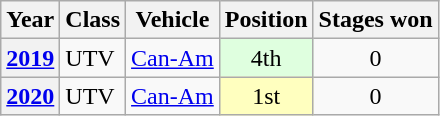<table class="wikitable">
<tr>
<th>Year</th>
<th>Class</th>
<th>Vehicle</th>
<th>Position</th>
<th>Stages won</th>
</tr>
<tr>
<th><a href='#'>2019</a></th>
<td rowspan=1>UTV</td>
<td rowspan=1><a href='#'>Can-Am</a></td>
<td align="center" style="background:#DFFFDF;">4th</td>
<td align="center">0</td>
</tr>
<tr>
<th><a href='#'>2020</a></th>
<td rowspan=1>UTV</td>
<td rowspan=1><a href='#'>Can-Am</a></td>
<td align="center" style="background:#FFFFBF;">1st</td>
<td align="center">0</td>
</tr>
</table>
